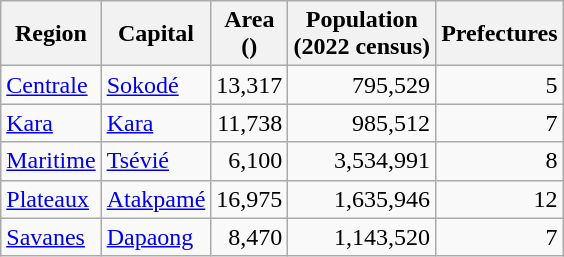<table class="wikitable sortable">
<tr>
<th>Region</th>
<th>Capital</th>
<th>Area<br>()</th>
<th>Population<br>(2022 census)</th>
<th>Prefectures</th>
</tr>
<tr>
<td><a href='#'>Centrale</a></td>
<td><a href='#'>Sokodé</a></td>
<td align="right">13,317</td>
<td align="right">795,529</td>
<td align="right">5</td>
</tr>
<tr>
<td><a href='#'>Kara</a></td>
<td><a href='#'>Kara</a></td>
<td align="right">11,738</td>
<td align="right">985,512</td>
<td align="right">7</td>
</tr>
<tr>
<td><a href='#'>Maritime</a></td>
<td><a href='#'>Tsévié</a></td>
<td align="right">6,100</td>
<td align="right">3,534,991</td>
<td align="right">8</td>
</tr>
<tr>
<td><a href='#'>Plateaux</a></td>
<td><a href='#'>Atakpamé</a></td>
<td align="right">16,975</td>
<td align="right">1,635,946</td>
<td align="right">12</td>
</tr>
<tr>
<td><a href='#'>Savanes</a></td>
<td><a href='#'>Dapaong</a></td>
<td align="right">8,470</td>
<td align="right">1,143,520</td>
<td align="right">7</td>
</tr>
</table>
